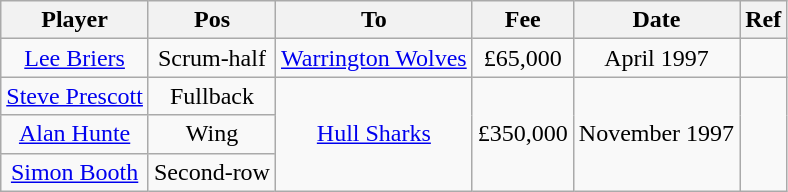<table class="wikitable" style="text-align:center; width="70%; text-align:left">
<tr>
<th><strong>Player</strong></th>
<th><strong>Pos</strong></th>
<th><strong>To</strong></th>
<th><strong>Fee</strong></th>
<th><strong>Date</strong></th>
<th><strong>Ref</strong></th>
</tr>
<tr --->
<td><a href='#'>Lee Briers</a></td>
<td>Scrum-half</td>
<td><a href='#'>Warrington Wolves</a></td>
<td>£65,000</td>
<td>April 1997</td>
<td></td>
</tr>
<tr --->
<td><a href='#'>Steve Prescott</a></td>
<td>Fullback</td>
<td rowspan="3"><a href='#'>Hull Sharks</a></td>
<td rowspan="3">£350,000</td>
<td rowspan="3">November 1997</td>
<td rowspan="3"></td>
</tr>
<tr --->
<td><a href='#'>Alan Hunte</a></td>
<td>Wing</td>
</tr>
<tr --->
<td><a href='#'>Simon Booth</a></td>
<td>Second-row</td>
</tr>
</table>
